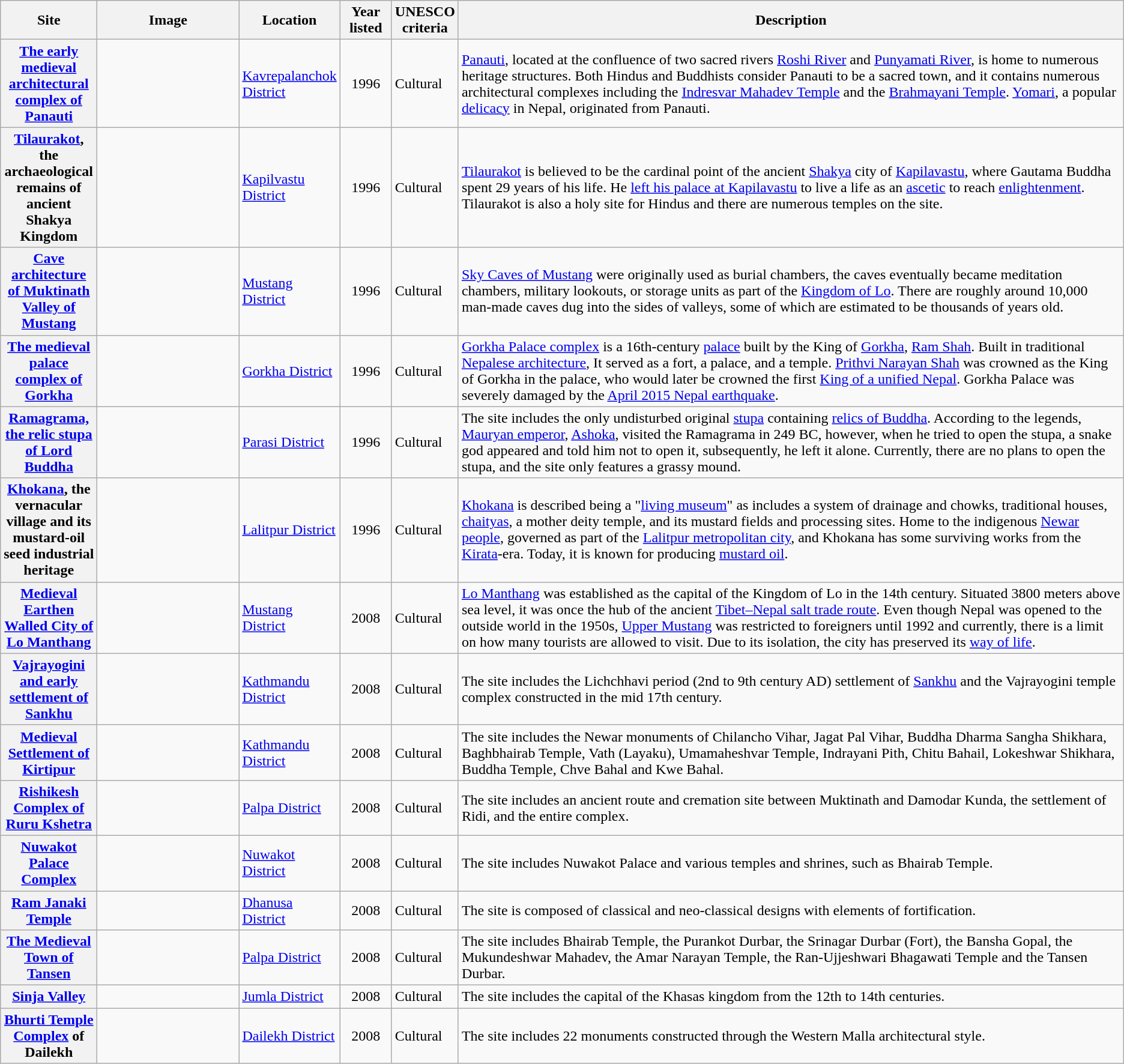<table class="wikitable sortable plainrowheaders">
<tr>
<th style="width:100px;" scope="col">Site</th>
<th class="unsortable" style="width:150px;" scope="col">Image</th>
<th style="width:80px;" scope="col">Location</th>
<th style="width:50px;" scope="col">Year listed</th>
<th style="width:60px;" scope="col">UNESCO criteria</th>
<th scope="col" class="unsortable">Description</th>
</tr>
<tr>
<th scope="row"><a href='#'>The early medieval architectural complex of Panauti</a></th>
<td></td>
<td><a href='#'>Kavrepalanchok District</a></td>
<td align="center">1996</td>
<td>Cultural</td>
<td><a href='#'>Panauti</a>, located at the confluence of two sacred rivers <a href='#'>Roshi River</a> and <a href='#'>Punyamati River</a>, is home to numerous heritage structures. Both Hindus and Buddhists consider Panauti to be a sacred town, and it contains numerous architectural complexes including the <a href='#'>Indresvar Mahadev Temple</a> and the <a href='#'>Brahmayani Temple</a>. <a href='#'>Yomari</a>, a popular <a href='#'>delicacy</a> in Nepal, originated from Panauti.</td>
</tr>
<tr>
<th scope="row"><a href='#'>Tilaurakot</a>, the archaeological remains of ancient Shakya Kingdom</th>
<td></td>
<td><a href='#'>Kapilvastu District</a></td>
<td align="center">1996</td>
<td>Cultural</td>
<td><a href='#'>Tilaurakot</a> is believed to be the cardinal point of the ancient <a href='#'>Shakya</a> city of <a href='#'>Kapilavastu</a>, where Gautama Buddha spent 29 years of his life. He <a href='#'>left his palace at Kapilavastu</a> to live a life as an <a href='#'>ascetic</a> to reach <a href='#'>enlightenment</a>. Tilaurakot is also a holy site for Hindus and there are numerous temples on the site.</td>
</tr>
<tr>
<th scope="row"><a href='#'>Cave architecture of Muktinath Valley of Mustang</a></th>
<td></td>
<td><a href='#'>Mustang District</a></td>
<td align="center">1996</td>
<td>Cultural</td>
<td><a href='#'>Sky Caves of Mustang</a> were originally used as burial chambers, the caves eventually became meditation chambers, military lookouts, or storage units as part of the <a href='#'>Kingdom of Lo</a>. There are roughly around 10,000 man-made caves dug into the sides of valleys, some of which are estimated to be thousands of years old.</td>
</tr>
<tr>
<th scope="row"><a href='#'>The medieval palace complex of Gorkha</a></th>
<td></td>
<td><a href='#'>Gorkha District</a></td>
<td align="center">1996</td>
<td>Cultural</td>
<td><a href='#'>Gorkha Palace complex</a> is a 16th-century <a href='#'>palace</a> built by the King of <a href='#'>Gorkha</a>, <a href='#'>Ram Shah</a>. Built in traditional <a href='#'>Nepalese architecture</a>, It served as a fort, a palace, and a temple. <a href='#'>Prithvi Narayan Shah</a> was crowned as the King of Gorkha in the palace, who would later be crowned the first <a href='#'>King of a unified Nepal</a>. Gorkha Palace was severely damaged by the <a href='#'>April 2015 Nepal earthquake</a>.</td>
</tr>
<tr>
<th scope="row"><a href='#'>Ramagrama, the relic stupa of Lord Buddha</a></th>
<td></td>
<td><a href='#'>Parasi District</a></td>
<td align="center">1996</td>
<td>Cultural</td>
<td>The site includes the only undisturbed original <a href='#'>stupa</a> containing <a href='#'>relics of Buddha</a>. According to the legends, <a href='#'>Mauryan emperor</a>, <a href='#'>Ashoka</a>, visited the Ramagrama in 249 BC, however, when he tried to open the stupa, a snake god appeared and told him not to open it, subsequently, he left it alone. Currently, there are no plans to open the stupa, and the site only features a grassy mound.</td>
</tr>
<tr>
<th scope="row"><a href='#'>Khokana</a>, the vernacular village and its mustard-oil seed industrial heritage</th>
<td></td>
<td><a href='#'>Lalitpur District</a></td>
<td align="center">1996</td>
<td>Cultural</td>
<td><a href='#'>Khokana</a> is described being a "<a href='#'>living museum</a>" as includes a system of drainage and chowks, traditional houses, <a href='#'>chaityas</a>, a mother deity temple, and its mustard fields and processing sites. Home to the indigenous <a href='#'>Newar people</a>, governed as part of the <a href='#'>Lalitpur metropolitan city</a>, and Khokana has some surviving works from the <a href='#'>Kirata</a>-era. Today, it is known for producing <a href='#'>mustard oil</a>.</td>
</tr>
<tr>
<th scope="row"><a href='#'>Medieval Earthen Walled City of Lo Manthang</a></th>
<td></td>
<td><a href='#'>Mustang District</a></td>
<td align="center">2008</td>
<td>Cultural</td>
<td><a href='#'>Lo Manthang</a> was established as the capital of the Kingdom of Lo in the 14th century. Situated 3800 meters above sea level, it was once the hub of the ancient <a href='#'>Tibet–Nepal salt trade route</a>. Even though Nepal was opened to the outside world in the 1950s, <a href='#'>Upper Mustang</a> was restricted to foreigners until 1992 and currently, there is a limit on how many tourists are allowed to visit. Due to its isolation, the city has preserved its <a href='#'>way of life</a>.</td>
</tr>
<tr>
<th scope="row"><a href='#'>Vajrayogini and early settlement of Sankhu</a></th>
<td></td>
<td><a href='#'>Kathmandu District</a></td>
<td align="center">2008</td>
<td>Cultural</td>
<td>The site includes the Lichchhavi period (2nd to 9th century AD) settlement of <a href='#'>Sankhu</a> and the Vajrayogini temple complex constructed in the mid 17th century.</td>
</tr>
<tr>
<th scope="row"><a href='#'>Medieval Settlement of Kirtipur</a></th>
<td></td>
<td><a href='#'>Kathmandu District</a></td>
<td align="center">2008</td>
<td>Cultural</td>
<td>The site includes the Newar monuments of Chilancho Vihar, Jagat Pal Vihar, Buddha Dharma Sangha Shikhara, Baghbhairab Temple, Vath (Layaku), Umamaheshvar Temple, Indrayani Pith, Chitu Bahail, Lokeshwar Shikhara, Buddha Temple, Chve Bahal and Kwe Bahal.</td>
</tr>
<tr>
<th scope="row"><a href='#'>Rishikesh Complex of Ruru Kshetra</a></th>
<td></td>
<td><a href='#'>Palpa District</a></td>
<td align="center">2008</td>
<td>Cultural</td>
<td>The site includes an ancient route and cremation site between Muktinath and Damodar Kunda, the settlement of Ridi, and the entire complex.</td>
</tr>
<tr>
<th scope="row"><a href='#'>Nuwakot Palace Complex</a></th>
<td></td>
<td><a href='#'>Nuwakot District</a></td>
<td align="center">2008</td>
<td>Cultural</td>
<td>The site includes Nuwakot Palace and various temples and shrines, such as Bhairab Temple.</td>
</tr>
<tr>
<th scope="row"><a href='#'>Ram Janaki Temple</a></th>
<td></td>
<td><a href='#'>Dhanusa District</a></td>
<td align="center">2008</td>
<td>Cultural</td>
<td>The site is composed of classical and neo-classical designs with elements of fortification.</td>
</tr>
<tr>
<th scope="row"><a href='#'>The Medieval Town of Tansen</a></th>
<td></td>
<td><a href='#'>Palpa District</a></td>
<td align="center">2008</td>
<td>Cultural</td>
<td>The site includes Bhairab Temple, the Purankot Durbar, the Srinagar Durbar (Fort), the Bansha Gopal, the Mukundeshwar Mahadev, the Amar Narayan Temple, the Ran-Ujjeshwari Bhagawati Temple and the Tansen Durbar.</td>
</tr>
<tr>
<th scope="row"><a href='#'>Sinja Valley</a></th>
<td></td>
<td><a href='#'>Jumla District</a></td>
<td align="center">2008</td>
<td>Cultural</td>
<td>The site includes the capital of the Khasas kingdom from the 12th to 14th centuries.</td>
</tr>
<tr>
<th scope="row"><a href='#'>Bhurti Temple Complex</a> of Dailekh</th>
<td></td>
<td><a href='#'>Dailekh District</a></td>
<td align="center">2008</td>
<td>Cultural</td>
<td>The site includes 22 monuments constructed through the Western Malla architectural style.</td>
</tr>
</table>
